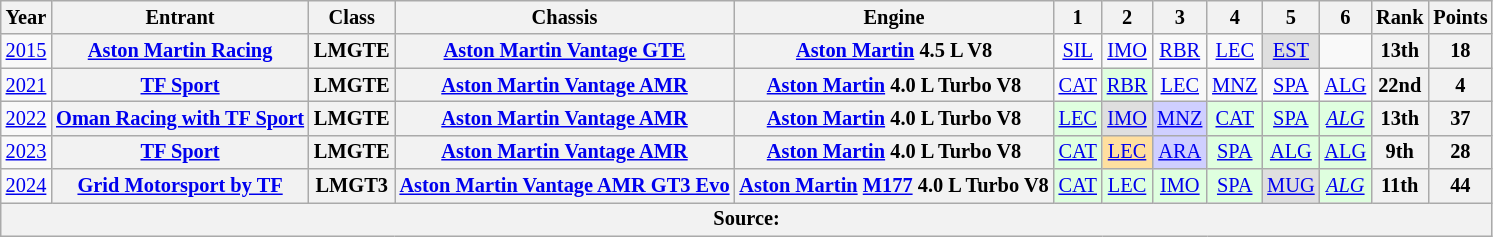<table class="wikitable" style="text-align:center; font-size:85%">
<tr>
<th>Year</th>
<th>Entrant</th>
<th>Class</th>
<th>Chassis</th>
<th>Engine</th>
<th>1</th>
<th>2</th>
<th>3</th>
<th>4</th>
<th>5</th>
<th>6</th>
<th>Rank</th>
<th>Points</th>
</tr>
<tr>
<td><a href='#'>2015</a></td>
<th nowrap><a href='#'>Aston Martin Racing</a></th>
<th nowrap>LMGTE</th>
<th nowrap><a href='#'>Aston Martin Vantage GTE</a></th>
<th nowrap><a href='#'>Aston Martin</a> 4.5 L V8</th>
<td><a href='#'>SIL</a></td>
<td><a href='#'>IMO</a></td>
<td><a href='#'>RBR</a></td>
<td><a href='#'>LEC</a></td>
<td style="background:#DFDFDF;"><a href='#'>EST</a><br></td>
<td></td>
<th>13th</th>
<th>18</th>
</tr>
<tr>
<td><a href='#'>2021</a></td>
<th nowrap><a href='#'>TF Sport</a></th>
<th nowrap>LMGTE</th>
<th nowrap><a href='#'>Aston Martin Vantage AMR</a></th>
<th nowrap><a href='#'>Aston Martin</a> 4.0 L Turbo V8</th>
<td><a href='#'>CAT</a></td>
<td style="background:#DFFFDF;"><a href='#'>RBR</a><br></td>
<td><a href='#'>LEC</a></td>
<td><a href='#'>MNZ</a></td>
<td><a href='#'>SPA</a></td>
<td><a href='#'>ALG</a></td>
<th>22nd</th>
<th>4</th>
</tr>
<tr>
<td><a href='#'>2022</a></td>
<th nowrap><a href='#'>Oman Racing with TF Sport</a></th>
<th nowrap>LMGTE</th>
<th nowrap><a href='#'>Aston Martin Vantage AMR</a></th>
<th nowrap><a href='#'>Aston Martin</a> 4.0 L Turbo V8</th>
<td style="background:#DFFFDF;"><a href='#'>LEC</a><br></td>
<td style="background:#DFDFDF;"><a href='#'>IMO</a><br></td>
<td style="background:#CFCFFF;"><a href='#'>MNZ</a><br></td>
<td style="background:#DFFFDF;"><a href='#'>CAT</a><br></td>
<td style="background:#DFFFDF;"><a href='#'>SPA</a><br></td>
<td style="background:#DFFFDF;"><em><a href='#'>ALG</a></em><br></td>
<th>13th</th>
<th>37</th>
</tr>
<tr>
<td><a href='#'>2023</a></td>
<th nowrap><a href='#'>TF Sport</a></th>
<th nowrap>LMGTE</th>
<th nowrap><a href='#'>Aston Martin Vantage AMR</a></th>
<th nowrap><a href='#'>Aston Martin</a> 4.0 L Turbo V8</th>
<td style="background:#DFFFDF;"><a href='#'>CAT</a><br></td>
<td style="background:#FFDF9F;"><a href='#'>LEC</a><br></td>
<td style="background:#CFCFFF;"><a href='#'>ARA</a><br></td>
<td style="background:#DFFFDF;"><a href='#'>SPA</a><br></td>
<td style="background:#DFFFDF;"><a href='#'>ALG</a><br></td>
<td style="background:#DFFFDF;"><a href='#'>ALG</a><br></td>
<th>9th</th>
<th>28</th>
</tr>
<tr>
<td><a href='#'>2024</a></td>
<th nowrap><a href='#'>Grid Motorsport by TF</a></th>
<th nowrap>LMGT3</th>
<th nowrap><a href='#'>Aston Martin Vantage AMR GT3 Evo</a></th>
<th nowrap><a href='#'>Aston Martin</a> <a href='#'>M177</a> 4.0 L Turbo V8</th>
<td style="background:#DFFFDF;"><a href='#'>CAT</a><br></td>
<td style="background:#DFFFDF;"><a href='#'>LEC</a><br></td>
<td style="background:#DFFFDF;"><a href='#'>IMO</a><br></td>
<td style="background:#DFFFDF;"><a href='#'>SPA</a><br></td>
<td style="background:#DFDFDF;"><a href='#'>MUG</a><br></td>
<td style="background:#DFFFDF;"><em><a href='#'>ALG</a></em><br></td>
<th>11th</th>
<th>44</th>
</tr>
<tr>
<th colspan="13">Source:</th>
</tr>
</table>
